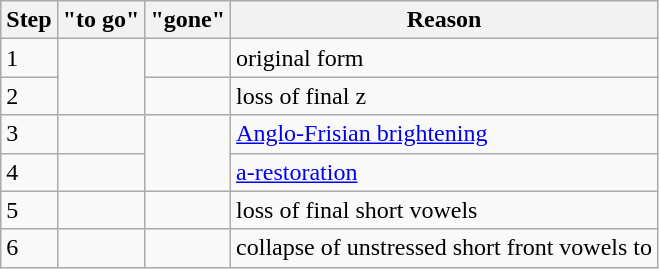<table class="wikitable">
<tr>
<th>Step</th>
<th>"to go"</th>
<th>"gone"</th>
<th>Reason</th>
</tr>
<tr>
<td>1</td>
<td rowspan="2"></td>
<td></td>
<td>original form</td>
</tr>
<tr>
<td>2</td>
<td></td>
<td>loss of final z</td>
</tr>
<tr>
<td>3</td>
<td></td>
<td rowspan="2"></td>
<td><a href='#'>Anglo-Frisian brightening</a></td>
</tr>
<tr>
<td>4</td>
<td></td>
<td><a href='#'>a-restoration</a></td>
</tr>
<tr>
<td>5</td>
<td></td>
<td></td>
<td>loss of final short vowels</td>
</tr>
<tr>
<td>6</td>
<td></td>
<td></td>
<td>collapse of unstressed short front vowels to </td>
</tr>
</table>
